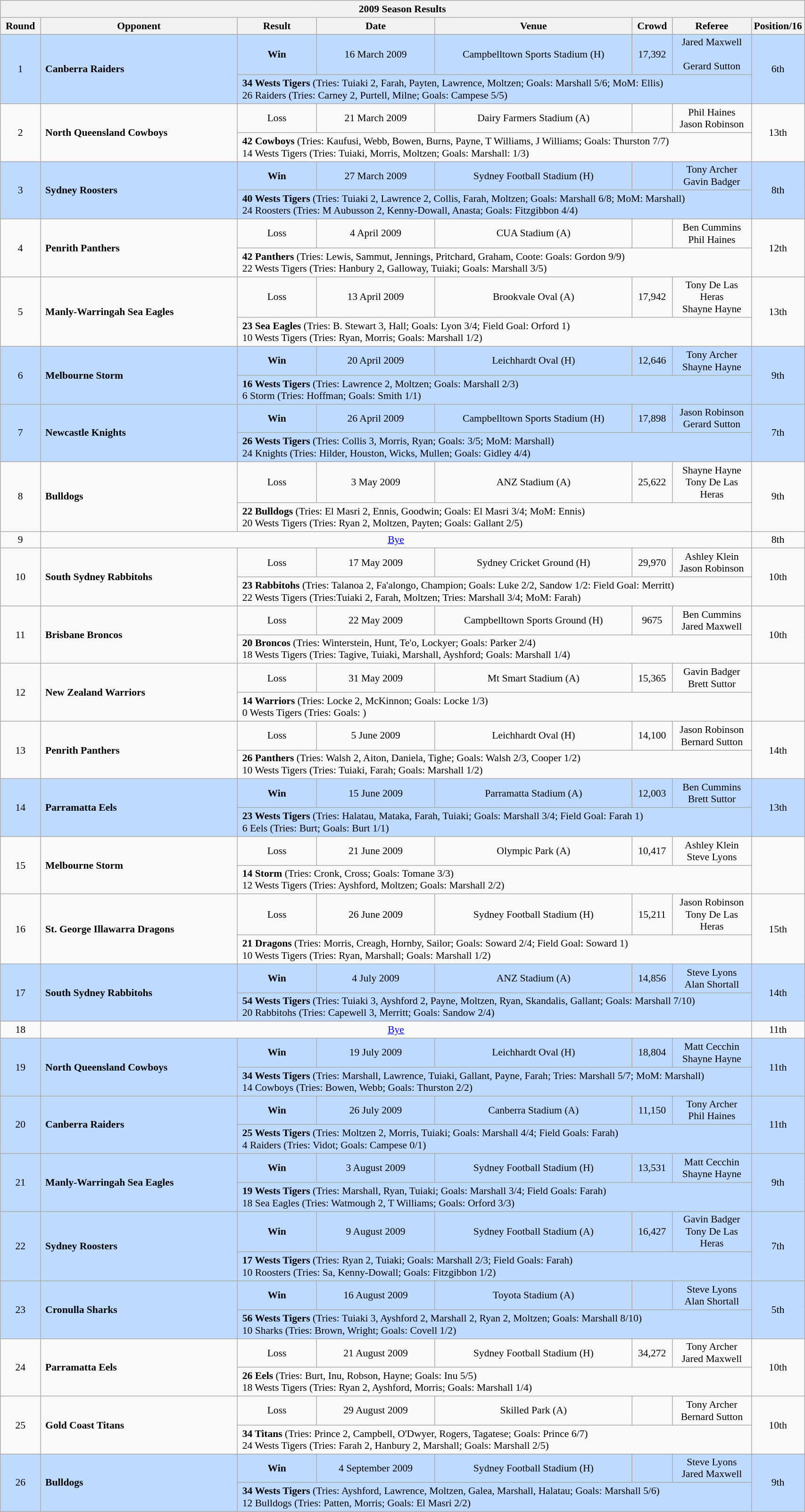<table class="wikitable" border=1 style="border-collapse:collapse; font-size:90%; text-align:center;" cellpadding=2 cellspacing=2 width=90%   class="toccolours collapsible collapsed">
<tr bgcolor="#efefef">
<th colspan="8">2009 Season Results</th>
</tr>
<tr bgcolor="#efefef">
<th width=5%>Round</th>
<th width=25%>Opponent</th>
<th width=10%>Result</th>
<th width=15%>Date</th>
<th width=25%>Venue</th>
<th width=5%>Crowd</th>
<th width=10%>Referee</th>
<th width=5%>Position/16</th>
</tr>
<tr style="background:#BEDAFF;">
<td rowspan="2">1</td>
<td rowspan="2" align=left> <strong>Canberra Raiders</strong></td>
<td><strong>Win</strong></td>
<td>16 March 2009</td>
<td>Campbelltown Sports Stadium (H)</td>
<td>17,392</td>
<td>Jared Maxwell<br><br>Gerard Sutton</td>
<td rowspan="2">6th</td>
</tr>
<tr style="background:#BEDAFF;">
<td colspan="5" align="left"> <strong>34 Wests Tigers</strong> (Tries: Tuiaki 2, Farah, Payten, Lawrence, Moltzen; Goals: Marshall 5/6; MoM: Ellis)<br> 26 Raiders (Tries: Carney 2, Purtell, Milne; Goals: Campese 5/5)</td>
</tr>
<tr>
<td rowspan="2">2</td>
<td rowspan="2" align=left> <strong>North Queensland Cowboys </strong></td>
<td>Loss</td>
<td>21 March 2009</td>
<td>Dairy Farmers Stadium (A)</td>
<td></td>
<td>Phil Haines<br>Jason Robinson</td>
<td rowspan="2">13th</td>
</tr>
<tr>
<td colspan="5" align=left> <strong>42 Cowboys</strong> (Tries: Kaufusi, Webb, Bowen, Burns, Payne, T Williams, J Williams; Goals: Thurston 7/7)<br> 14 Wests Tigers (Tries: Tuiaki, Morris, Moltzen; Goals: Marshall: 1/3)</td>
</tr>
<tr style="background:#BEDAFF;">
<td rowspan="2">3</td>
<td rowspan="2" align=left> <strong>Sydney Roosters </strong></td>
<td><strong>Win</strong></td>
<td>27 March 2009</td>
<td>Sydney Football Stadium (H)</td>
<td></td>
<td>Tony Archer<br>Gavin Badger</td>
<td rowspan="2">8th</td>
</tr>
<tr style="background:#BEDAFF;">
<td colspan="5" align=left> <strong>40 Wests Tigers</strong> (Tries: Tuiaki 2, Lawrence 2, Collis, Farah, Moltzen; Goals: Marshall 6/8; MoM: Marshall)<br> 24 Roosters (Tries: M Aubusson 2, Kenny-Dowall, Anasta; Goals: Fitzgibbon 4/4)</td>
</tr>
<tr>
<td rowspan="2">4</td>
<td rowspan="2" align=left> <strong>Penrith Panthers </strong></td>
<td>Loss</td>
<td>4 April 2009</td>
<td>CUA Stadium (A)</td>
<td></td>
<td>Ben Cummins<br>Phil Haines</td>
<td rowspan="2">12th</td>
</tr>
<tr>
<td colspan="5" align=left> <strong>42 Panthers</strong> (Tries: Lewis, Sammut, Jennings, Pritchard, Graham, Coote: Goals: Gordon 9/9)<br> 22 Wests Tigers (Tries: Hanbury 2, Galloway, Tuiaki; Goals: Marshall 3/5)</td>
</tr>
<tr>
<td rowspan="2">5</td>
<td rowspan="2" align=left> <strong>Manly-Warringah Sea Eagles </strong></td>
<td>Loss</td>
<td>13 April 2009</td>
<td>Brookvale Oval (A)</td>
<td>17,942</td>
<td>Tony De Las Heras<br>Shayne Hayne</td>
<td rowspan="2">13th</td>
</tr>
<tr>
<td colspan="5" align=left> <strong>23 Sea Eagles</strong> (Tries: B. Stewart 3, Hall; Goals: Lyon 3/4; Field Goal: Orford 1)<br> 10 Wests Tigers (Tries: Ryan, Morris; Goals: Marshall 1/2)</td>
</tr>
<tr style="background:#BEDAFF;">
<td rowspan="2">6</td>
<td rowspan="2" align=left> <strong>Melbourne Storm</strong></td>
<td><strong>Win</strong></td>
<td>20 April 2009</td>
<td>Leichhardt Oval (H)</td>
<td>12,646</td>
<td>Tony Archer<br>Shayne Hayne</td>
<td rowspan="2">9th</td>
</tr>
<tr style="background:#BEDAFF;">
<td colspan="5" align=left> <strong>16 Wests Tigers</strong> (Tries: Lawrence 2, Moltzen; Goals: Marshall 2/3)<br> 6 Storm (Tries: Hoffman; Goals: Smith 1/1)</td>
</tr>
<tr style="background:#BEDAFF;">
<td rowspan="2">7</td>
<td rowspan="2" align=left> <strong>Newcastle Knights</strong></td>
<td><strong>Win</strong></td>
<td>26 April 2009</td>
<td>Campbelltown Sports Stadium (H)</td>
<td>17,898</td>
<td>Jason Robinson<br>Gerard Sutton</td>
<td rowspan="2">7th</td>
</tr>
<tr style="background:#BEDAFF;">
<td colspan="5" align=left> <strong>26 Wests Tigers</strong> (Tries: Collis 3, Morris, Ryan; Goals: 3/5; MoM: Marshall)<br> 24 Knights (Tries: Hilder, Houston, Wicks, Mullen; Goals: Gidley 4/4)</td>
</tr>
<tr>
<td rowspan="2">8</td>
<td rowspan="2" align=left> <strong>Bulldogs</strong></td>
<td>Loss</td>
<td>3 May 2009</td>
<td>ANZ Stadium (A)</td>
<td>25,622</td>
<td>Shayne Hayne<br>Tony De Las Heras</td>
<td rowspan="2">9th</td>
</tr>
<tr>
<td colspan="5" align=left> <strong>22 Bulldogs</strong> (Tries: El Masri 2, Ennis, Goodwin; Goals: El Masri 3/4; MoM: Ennis)<br> 20 Wests Tigers (Tries: Ryan 2, Moltzen, Payten; Goals: Gallant 2/5)</td>
</tr>
<tr>
<td>9</td>
<td colspan="6"><a href='#'>Bye</a></td>
<td>8th</td>
</tr>
<tr>
<td rowspan="2">10</td>
<td rowspan="2" align=left> <strong>South Sydney Rabbitohs</strong></td>
<td>Loss</td>
<td>17 May 2009</td>
<td>Sydney Cricket Ground (H)</td>
<td>29,970</td>
<td>Ashley Klein<br>Jason Robinson</td>
<td rowspan="2">10th</td>
</tr>
<tr>
<td colspan="5" align=left> <strong>23 Rabbitohs</strong> (Tries: Talanoa 2, Fa'alongo, Champion; Goals: Luke 2/2, Sandow 1/2: Field Goal: Merritt)<br> 22 Wests Tigers (Tries:Tuiaki 2, Farah, Moltzen; Tries: Marshall 3/4; MoM: Farah)</td>
</tr>
<tr>
<td rowspan="2">11</td>
<td rowspan="2" align=left> <strong>Brisbane Broncos</strong></td>
<td>Loss</td>
<td>22 May 2009</td>
<td>Campbelltown Sports Ground (H)</td>
<td>9675</td>
<td>Ben Cummins<br>Jared Maxwell</td>
<td rowspan="2">10th</td>
</tr>
<tr>
<td colspan="5" align=left> <strong>20 Broncos</strong> (Tries: Winterstein, Hunt, Te'o, Lockyer; Goals: Parker 2/4)<br> 18 Wests Tigers (Tries: Tagive, Tuiaki, Marshall, Ayshford; Goals: Marshall 1/4)</td>
</tr>
<tr>
<td rowspan="2">12</td>
<td rowspan="2" align=left> <strong>New Zealand Warriors</strong></td>
<td>Loss</td>
<td>31 May 2009</td>
<td>Mt Smart Stadium (A)</td>
<td>15,365</td>
<td>Gavin Badger<br>Brett Suttor</td>
<td rowspan="2"></td>
</tr>
<tr>
<td colspan="5" align=left> <strong>14 Warriors</strong> (Tries: Locke 2, McKinnon; Goals: Locke 1/3)<br> 0 Wests Tigers (Tries: Goals: )</td>
</tr>
<tr>
<td rowspan="2">13</td>
<td rowspan="2" align=left> <strong>Penrith Panthers</strong></td>
<td>Loss</td>
<td>5 June 2009</td>
<td>Leichhardt Oval (H)</td>
<td>14,100</td>
<td>Jason Robinson<br>Bernard Sutton</td>
<td rowspan="2">14th</td>
</tr>
<tr>
<td colspan="5" align=left> <strong>26 Panthers</strong> (Tries: Walsh 2, Aiton, Daniela, Tighe; Goals: Walsh 2/3, Cooper 1/2)<br> 10 Wests Tigers (Tries: Tuiaki, Farah; Goals: Marshall 1/2)</td>
</tr>
<tr style="background:#BEDAFF;">
<td rowspan="2">14</td>
<td rowspan="2" align=left> <strong>Parramatta Eels</strong></td>
<td><strong>Win</strong></td>
<td>15 June 2009</td>
<td>Parramatta Stadium (A)</td>
<td>12,003</td>
<td>Ben Cummins<br>Brett Suttor</td>
<td rowspan="2">13th</td>
</tr>
<tr style="background:#BEDAFF;">
<td colspan="5" align=left> <strong>23 Wests Tigers</strong> (Tries: Halatau, Mataka, Farah, Tuiaki; Goals: Marshall 3/4; Field Goal: Farah 1)<br> 6 Eels (Tries: Burt; Goals: Burt 1/1)</td>
</tr>
<tr>
<td rowspan="2">15</td>
<td rowspan="2" align=left> <strong>Melbourne Storm</strong></td>
<td>Loss</td>
<td>21 June 2009</td>
<td>Olympic Park (A)</td>
<td>10,417</td>
<td>Ashley Klein<br>Steve Lyons</td>
<td rowspan="2"></td>
</tr>
<tr>
<td colspan="5" align=left> <strong>14 Storm</strong> (Tries: Cronk, Cross; Goals: Tomane 3/3)<br> 12 Wests Tigers (Tries: Ayshford, Moltzen; Goals: Marshall 2/2)</td>
</tr>
<tr>
<td rowspan="2">16</td>
<td rowspan="2" align=left> <strong>St. George Illawarra Dragons</strong></td>
<td>Loss</td>
<td>26 June 2009</td>
<td>Sydney Football Stadium (H)</td>
<td>15,211</td>
<td>Jason Robinson<br>Tony De Las Heras</td>
<td rowspan="2">15th</td>
</tr>
<tr>
<td colspan="5" align=left> <strong>21 Dragons</strong> (Tries: Morris, Creagh, Hornby, Sailor; Goals: Soward 2/4; Field Goal: Soward 1)<br> 10 Wests Tigers (Tries: Ryan, Marshall; Goals: Marshall 1/2)</td>
</tr>
<tr style="background:#BEDAFF;">
<td rowspan="2">17</td>
<td rowspan="2" align=left> <strong>South Sydney Rabbitohs</strong></td>
<td><strong>Win</strong></td>
<td>4 July 2009</td>
<td>ANZ Stadium (A)</td>
<td>14,856</td>
<td>Steve Lyons<br> Alan Shortall</td>
<td rowspan="2">14th</td>
</tr>
<tr style="background:#BEDAFF;">
<td colspan="5" align=left> <strong>54 Wests Tigers</strong> (Tries: Tuiaki 3, Ayshford 2, Payne, Moltzen, Ryan, Skandalis, Gallant; Goals: Marshall 7/10)<br> 20 Rabbitohs (Tries: Capewell 3, Merritt; Goals: Sandow 2/4)</td>
</tr>
<tr>
<td>18</td>
<td colspan="6"><a href='#'>Bye</a></td>
<td>11th</td>
</tr>
<tr style="background:#BEDAFF;">
<td rowspan="2">19</td>
<td rowspan="2" align=left> <strong>North Queensland Cowboys</strong></td>
<td><strong>Win</strong></td>
<td>19 July 2009</td>
<td>Leichhardt Oval (H)</td>
<td>18,804</td>
<td>Matt Cecchin<br>Shayne Hayne</td>
<td rowspan="2">11th</td>
</tr>
<tr style="background:#BEDAFF;">
<td colspan="5" align=left> <strong>34 Wests Tigers</strong> (Tries: Marshall, Lawrence, Tuiaki, Gallant, Payne, Farah; Tries: Marshall 5/7; MoM: Marshall)<br> 14 Cowboys (Tries: Bowen, Webb; Goals: Thurston 2/2)</td>
</tr>
<tr style="background:#BEDAFF;">
<td rowspan="2">20</td>
<td rowspan="2" align=left> <strong>Canberra Raiders</strong></td>
<td><strong>Win</strong></td>
<td>26 July 2009</td>
<td>Canberra Stadium (A)</td>
<td>11,150</td>
<td>Tony Archer<br>Phil Haines</td>
<td rowspan="2">11th</td>
</tr>
<tr style="background:#BEDAFF;">
<td colspan="5" align=left> <strong>25 Wests Tigers</strong> (Tries: Moltzen 2, Morris, Tuiaki; Goals: Marshall 4/4; Field Goals: Farah)<br> 4 Raiders (Tries: Vidot; Goals: Campese 0/1)</td>
</tr>
<tr style="background:#BEDAFF;">
<td rowspan="2">21</td>
<td rowspan="2" align=left> <strong>Manly-Warringah Sea Eagles</strong></td>
<td><strong>Win</strong></td>
<td>3 August 2009</td>
<td>Sydney Football Stadium (H)</td>
<td>13,531</td>
<td>Matt Cecchin<br>Shayne Hayne</td>
<td rowspan="2">9th</td>
</tr>
<tr style="background:#BEDAFF;">
<td colspan="5" align=left> <strong>19 Wests Tigers</strong> (Tries: Marshall, Ryan, Tuiaki; Goals: Marshall 3/4; Field Goals: Farah)<br> 18 Sea Eagles (Tries: Watmough 2, T Williams; Goals: Orford 3/3)</td>
</tr>
<tr style="background:#BEDAFF;">
<td rowspan="2">22</td>
<td rowspan="2" align=left> <strong>Sydney Roosters</strong></td>
<td><strong>Win</strong></td>
<td>9 August 2009</td>
<td>Sydney Football Stadium (A)</td>
<td>16,427</td>
<td>Gavin Badger<br>Tony De Las Heras</td>
<td rowspan="2">7th</td>
</tr>
<tr style="background:#BEDAFF;">
<td colspan="5" align=left> <strong>17 Wests Tigers</strong> (Tries: Ryan 2, Tuiaki; Goals: Marshall 2/3; Field Goals: Farah)<br> 10 Roosters (Tries: Sa, Kenny-Dowall; Goals: Fitzgibbon 1/2)</td>
</tr>
<tr style="background:#BEDAFF;">
<td rowspan="2">23</td>
<td rowspan="2" align=left> <strong>Cronulla Sharks</strong></td>
<td><strong>Win</strong></td>
<td>16 August 2009</td>
<td>Toyota Stadium (A)</td>
<td></td>
<td>Steve Lyons<br>Alan Shortall</td>
<td rowspan="2">5th</td>
</tr>
<tr style="background:#BEDAFF;">
<td colspan="5" align=left> <strong>56 Wests Tigers</strong> (Tries: Tuiaki 3, Ayshford 2, Marshall 2, Ryan 2, Moltzen; Goals: Marshall 8/10)<br> 10 Sharks (Tries: Brown, Wright; Goals: Covell 1/2)</td>
</tr>
<tr>
<td rowspan="2">24</td>
<td rowspan="2" align=left> <strong>Parramatta Eels</strong></td>
<td>Loss</td>
<td>21 August 2009</td>
<td>Sydney Football Stadium (H)</td>
<td>34,272</td>
<td>Tony Archer<br>Jared Maxwell</td>
<td rowspan="2">10th</td>
</tr>
<tr>
<td colspan="5" align=left> <strong>26 Eels</strong> (Tries: Burt, Inu, Robson, Hayne; Goals: Inu 5/5)<br> 18 Wests Tigers (Tries: Ryan 2, Ayshford, Morris; Goals: Marshall 1/4)</td>
</tr>
<tr>
<td rowspan="2">25</td>
<td rowspan="2" align=left> <strong>Gold Coast Titans</strong></td>
<td>Loss</td>
<td>29 August 2009</td>
<td>Skilled Park (A)</td>
<td></td>
<td>Tony Archer<br>Bernard Sutton</td>
<td rowspan="2">10th</td>
</tr>
<tr>
<td colspan="5" align=left> <strong>34 Titans</strong> (Tries: Prince 2, Campbell, O'Dwyer, Rogers, Tagatese; Goals: Prince 6/7)<br> 24 Wests Tigers (Tries: Farah 2, Hanbury 2, Marshall; Goals: Marshall 2/5)</td>
</tr>
<tr style="background:#BEDAFF;">
<td rowspan="2">26</td>
<td rowspan="2" align=left> <strong>Bulldogs</strong></td>
<td><strong>Win</strong></td>
<td>4 September 2009</td>
<td>Sydney Football Stadium (H)</td>
<td></td>
<td>Steve Lyons<br>Jared Maxwell</td>
<td rowspan="2">9th</td>
</tr>
<tr style="background:#BEDAFF;">
<td colspan="5" align=left> <strong>34 Wests Tigers</strong> (Tries: Ayshford, Lawrence, Moltzen, Galea, Marshall, Halatau; Goals: Marshall 5/6)<br> 12 Bulldogs (Tries: Patten, Morris; Goals: El Masri 2/2)</td>
</tr>
</table>
